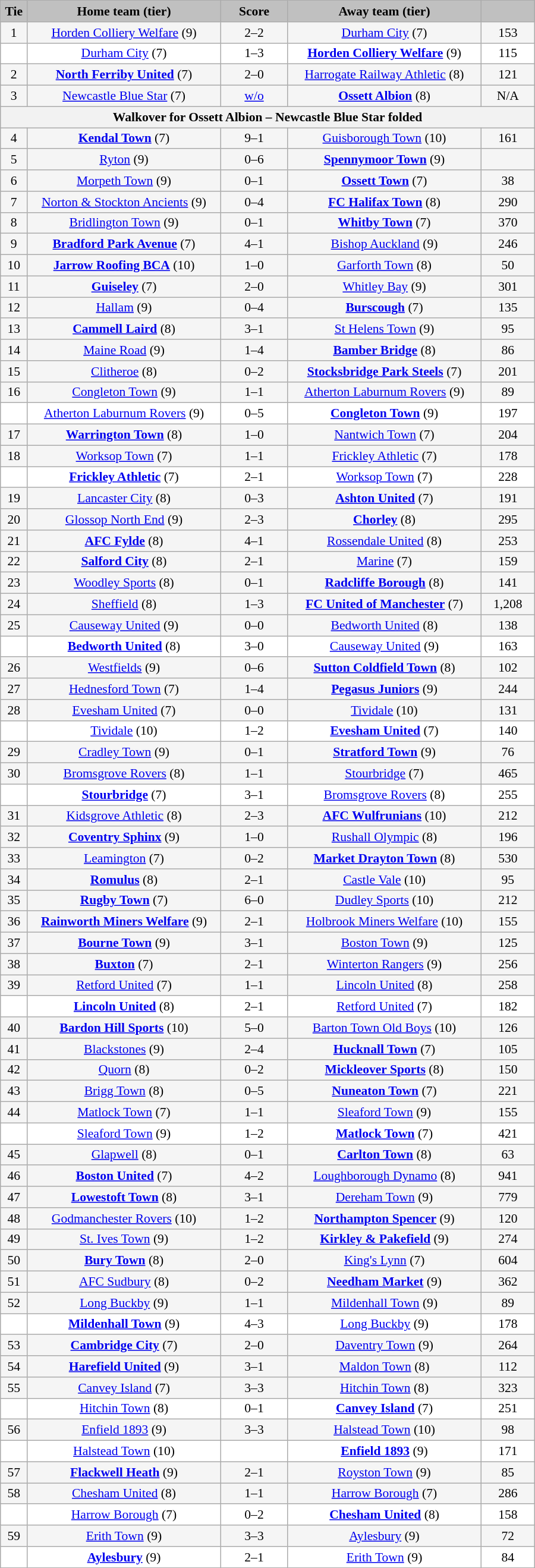<table class="wikitable" style="width: 600px; background:WhiteSmoke; text-align:center; font-size:90%">
<tr>
<td scope="col" style="width:  5.00%; background:silver;"><strong>Tie</strong></td>
<td scope="col" style="width: 36.25%; background:silver;"><strong>Home team (tier)</strong></td>
<td scope="col" style="width: 12.50%; background:silver;"><strong>Score</strong></td>
<td scope="col" style="width: 36.25%; background:silver;"><strong>Away team (tier)</strong></td>
<td scope="col" style="width: 10.00%; background:silver;"><strong></strong></td>
</tr>
<tr>
<td>1</td>
<td><a href='#'>Horden Colliery Welfare</a> (9)</td>
<td>2–2</td>
<td><a href='#'>Durham City</a> (7)</td>
<td>153</td>
</tr>
<tr style="background:white;">
<td><em></em></td>
<td><a href='#'>Durham City</a> (7)</td>
<td>1–3</td>
<td><strong><a href='#'>Horden Colliery Welfare</a></strong> (9)</td>
<td>115</td>
</tr>
<tr>
<td>2</td>
<td><strong><a href='#'>North Ferriby United</a></strong> (7)</td>
<td>2–0</td>
<td><a href='#'>Harrogate Railway Athletic</a> (8)</td>
<td>121</td>
</tr>
<tr>
<td>3</td>
<td><a href='#'>Newcastle Blue Star</a> (7)</td>
<td><a href='#'>w/o</a></td>
<td><strong><a href='#'>Ossett Albion</a></strong> (8)</td>
<td>N/A</td>
</tr>
<tr>
<th colspan="5">Walkover for Ossett Albion – Newcastle Blue Star folded</th>
</tr>
<tr>
<td>4</td>
<td><strong><a href='#'>Kendal Town</a></strong> (7)</td>
<td>9–1</td>
<td><a href='#'>Guisborough Town</a> (10)</td>
<td>161</td>
</tr>
<tr>
<td>5</td>
<td><a href='#'>Ryton</a> (9)</td>
<td>0–6</td>
<td><strong><a href='#'>Spennymoor Town</a></strong> (9)</td>
<td></td>
</tr>
<tr>
<td>6</td>
<td><a href='#'>Morpeth Town</a> (9)</td>
<td>0–1</td>
<td><strong><a href='#'>Ossett Town</a></strong> (7)</td>
<td>38</td>
</tr>
<tr>
<td>7</td>
<td><a href='#'>Norton & Stockton Ancients</a> (9)</td>
<td>0–4</td>
<td><strong><a href='#'>FC Halifax Town</a></strong> (8)</td>
<td>290</td>
</tr>
<tr>
<td>8</td>
<td><a href='#'>Bridlington Town</a> (9)</td>
<td>0–1</td>
<td><strong><a href='#'>Whitby Town</a></strong> (7)</td>
<td>370</td>
</tr>
<tr>
<td>9</td>
<td><strong><a href='#'>Bradford Park Avenue</a></strong> (7)</td>
<td>4–1</td>
<td><a href='#'>Bishop Auckland</a> (9)</td>
<td>246</td>
</tr>
<tr>
<td>10</td>
<td><strong><a href='#'>Jarrow Roofing BCA</a></strong> (10)</td>
<td>1–0</td>
<td><a href='#'>Garforth Town</a> (8)</td>
<td>50</td>
</tr>
<tr>
<td>11</td>
<td><strong><a href='#'>Guiseley</a></strong> (7)</td>
<td>2–0</td>
<td><a href='#'>Whitley Bay</a> (9)</td>
<td>301</td>
</tr>
<tr>
<td>12</td>
<td><a href='#'>Hallam</a> (9)</td>
<td>0–4</td>
<td><strong><a href='#'>Burscough</a></strong> (7)</td>
<td>135</td>
</tr>
<tr>
<td>13</td>
<td><strong><a href='#'>Cammell Laird</a></strong> (8)</td>
<td>3–1</td>
<td><a href='#'>St Helens Town</a> (9)</td>
<td>95</td>
</tr>
<tr>
<td>14</td>
<td><a href='#'>Maine Road</a> (9)</td>
<td>1–4</td>
<td><strong><a href='#'>Bamber Bridge</a></strong> (8)</td>
<td>86</td>
</tr>
<tr>
<td>15</td>
<td><a href='#'>Clitheroe</a> (8)</td>
<td>0–2</td>
<td><strong><a href='#'>Stocksbridge Park Steels</a></strong> (7)</td>
<td>201</td>
</tr>
<tr>
<td>16</td>
<td><a href='#'>Congleton Town</a> (9)</td>
<td>1–1</td>
<td><a href='#'>Atherton Laburnum Rovers</a> (9)</td>
<td>89</td>
</tr>
<tr style="background:white;">
<td><em></em></td>
<td><a href='#'>Atherton Laburnum Rovers</a> (9)</td>
<td>0–5</td>
<td><strong><a href='#'>Congleton Town</a></strong> (9)</td>
<td>197</td>
</tr>
<tr>
<td>17</td>
<td><strong><a href='#'>Warrington Town</a></strong> (8)</td>
<td>1–0</td>
<td><a href='#'>Nantwich Town</a> (7)</td>
<td>204</td>
</tr>
<tr>
<td>18</td>
<td><a href='#'>Worksop Town</a> (7)</td>
<td>1–1</td>
<td><a href='#'>Frickley Athletic</a> (7)</td>
<td>178</td>
</tr>
<tr style="background:white;">
<td><em></em></td>
<td><strong><a href='#'>Frickley Athletic</a></strong> (7)</td>
<td>2–1</td>
<td><a href='#'>Worksop Town</a> (7)</td>
<td>228</td>
</tr>
<tr>
<td>19</td>
<td><a href='#'>Lancaster City</a> (8)</td>
<td>0–3</td>
<td><strong><a href='#'>Ashton United</a></strong> (7)</td>
<td>191</td>
</tr>
<tr>
<td>20</td>
<td><a href='#'>Glossop North End</a> (9)</td>
<td>2–3</td>
<td><strong><a href='#'>Chorley</a></strong> (8)</td>
<td>295</td>
</tr>
<tr>
<td>21</td>
<td><strong><a href='#'>AFC Fylde</a></strong> (8)</td>
<td>4–1</td>
<td><a href='#'>Rossendale United</a> (8)</td>
<td>253</td>
</tr>
<tr>
<td>22</td>
<td><strong><a href='#'>Salford City</a></strong> (8)</td>
<td>2–1</td>
<td><a href='#'>Marine</a> (7)</td>
<td>159</td>
</tr>
<tr>
<td>23</td>
<td><a href='#'>Woodley Sports</a> (8)</td>
<td>0–1</td>
<td><strong><a href='#'>Radcliffe Borough</a></strong> (8)</td>
<td>141</td>
</tr>
<tr>
<td>24</td>
<td><a href='#'>Sheffield</a> (8)</td>
<td>1–3</td>
<td><strong><a href='#'>FC United of Manchester</a></strong> (7)</td>
<td>1,208</td>
</tr>
<tr>
<td>25</td>
<td><a href='#'>Causeway United</a> (9)</td>
<td>0–0</td>
<td><a href='#'>Bedworth United</a> (8)</td>
<td>138</td>
</tr>
<tr style="background:white;">
<td><em></em></td>
<td><strong><a href='#'>Bedworth United</a></strong> (8)</td>
<td>3–0</td>
<td><a href='#'>Causeway United</a> (9)</td>
<td>163</td>
</tr>
<tr>
<td>26</td>
<td><a href='#'>Westfields</a> (9)</td>
<td>0–6</td>
<td><strong><a href='#'>Sutton Coldfield Town</a></strong> (8)</td>
<td>102</td>
</tr>
<tr>
<td>27</td>
<td><a href='#'>Hednesford Town</a> (7)</td>
<td>1–4</td>
<td><strong><a href='#'>Pegasus Juniors</a></strong> (9)</td>
<td>244</td>
</tr>
<tr>
<td>28</td>
<td><a href='#'>Evesham United</a> (7)</td>
<td>0–0</td>
<td><a href='#'>Tividale</a> (10)</td>
<td>131</td>
</tr>
<tr style="background:white;">
<td><em></em></td>
<td><a href='#'>Tividale</a> (10)</td>
<td>1–2</td>
<td><strong><a href='#'>Evesham United</a></strong> (7)</td>
<td>140</td>
</tr>
<tr>
<td>29</td>
<td><a href='#'>Cradley Town</a> (9)</td>
<td>0–1</td>
<td><strong><a href='#'>Stratford Town</a></strong> (9)</td>
<td>76</td>
</tr>
<tr>
<td>30</td>
<td><a href='#'>Bromsgrove Rovers</a> (8)</td>
<td>1–1</td>
<td><a href='#'>Stourbridge</a> (7)</td>
<td>465</td>
</tr>
<tr style="background:white;">
<td><em></em></td>
<td><strong><a href='#'>Stourbridge</a></strong> (7)</td>
<td>3–1</td>
<td><a href='#'>Bromsgrove Rovers</a> (8)</td>
<td>255</td>
</tr>
<tr>
<td>31</td>
<td><a href='#'>Kidsgrove Athletic</a> (8)</td>
<td>2–3</td>
<td><strong><a href='#'>AFC Wulfrunians</a></strong> (10)</td>
<td>212</td>
</tr>
<tr>
<td>32</td>
<td><strong><a href='#'>Coventry Sphinx</a></strong> (9)</td>
<td>1–0</td>
<td><a href='#'>Rushall Olympic</a> (8)</td>
<td>196</td>
</tr>
<tr>
<td>33</td>
<td><a href='#'>Leamington</a> (7)</td>
<td>0–2</td>
<td><strong><a href='#'>Market Drayton Town</a></strong> (8)</td>
<td>530</td>
</tr>
<tr>
<td>34</td>
<td><strong><a href='#'>Romulus</a></strong> (8)</td>
<td>2–1</td>
<td><a href='#'>Castle Vale</a> (10)</td>
<td>95</td>
</tr>
<tr>
<td>35</td>
<td><strong><a href='#'>Rugby Town</a></strong> (7)</td>
<td>6–0</td>
<td><a href='#'>Dudley Sports</a> (10)</td>
<td>212</td>
</tr>
<tr>
<td>36</td>
<td><strong><a href='#'>Rainworth Miners Welfare</a></strong> (9)</td>
<td>2–1</td>
<td><a href='#'>Holbrook Miners Welfare</a> (10)</td>
<td>155</td>
</tr>
<tr>
<td>37</td>
<td><strong><a href='#'>Bourne Town</a></strong> (9)</td>
<td>3–1</td>
<td><a href='#'>Boston Town</a> (9)</td>
<td>125</td>
</tr>
<tr>
<td>38</td>
<td><strong><a href='#'>Buxton</a></strong> (7)</td>
<td>2–1</td>
<td><a href='#'>Winterton Rangers</a> (9)</td>
<td>256</td>
</tr>
<tr>
<td>39</td>
<td><a href='#'>Retford United</a> (7)</td>
<td>1–1</td>
<td><a href='#'>Lincoln United</a> (8)</td>
<td>258</td>
</tr>
<tr style="background:white;">
<td><em></em></td>
<td><strong><a href='#'>Lincoln United</a></strong> (8)</td>
<td>2–1</td>
<td><a href='#'>Retford United</a> (7)</td>
<td>182</td>
</tr>
<tr>
<td>40</td>
<td><strong><a href='#'>Bardon Hill Sports</a></strong> (10)</td>
<td>5–0</td>
<td><a href='#'>Barton Town Old Boys</a> (10)</td>
<td>126</td>
</tr>
<tr>
<td>41</td>
<td><a href='#'>Blackstones</a> (9)</td>
<td>2–4</td>
<td><strong><a href='#'>Hucknall Town</a></strong> (7)</td>
<td>105</td>
</tr>
<tr>
<td>42</td>
<td><a href='#'>Quorn</a> (8)</td>
<td>0–2</td>
<td><strong><a href='#'>Mickleover Sports</a></strong> (8)</td>
<td>150</td>
</tr>
<tr>
<td>43</td>
<td><a href='#'>Brigg Town</a> (8)</td>
<td>0–5</td>
<td><strong><a href='#'>Nuneaton Town</a></strong> (7)</td>
<td>221</td>
</tr>
<tr>
<td>44</td>
<td><a href='#'>Matlock Town</a> (7)</td>
<td>1–1</td>
<td><a href='#'>Sleaford Town</a> (9)</td>
<td>155</td>
</tr>
<tr style="background:white;">
<td><em></em></td>
<td><a href='#'>Sleaford Town</a> (9)</td>
<td>1–2</td>
<td><strong><a href='#'>Matlock Town</a></strong> (7)</td>
<td>421</td>
</tr>
<tr>
<td>45</td>
<td><a href='#'>Glapwell</a> (8)</td>
<td>0–1</td>
<td><strong><a href='#'>Carlton Town</a></strong> (8)</td>
<td>63</td>
</tr>
<tr>
<td>46</td>
<td><strong><a href='#'>Boston United</a></strong> (7)</td>
<td>4–2</td>
<td><a href='#'>Loughborough Dynamo</a> (8)</td>
<td>941</td>
</tr>
<tr>
<td>47</td>
<td><strong><a href='#'>Lowestoft Town</a></strong> (8)</td>
<td>3–1</td>
<td><a href='#'>Dereham Town</a> (9)</td>
<td>779</td>
</tr>
<tr>
<td>48</td>
<td><a href='#'>Godmanchester Rovers</a> (10)</td>
<td>1–2</td>
<td><strong><a href='#'>Northampton Spencer</a></strong> (9)</td>
<td>120</td>
</tr>
<tr>
<td>49</td>
<td><a href='#'>St. Ives Town</a> (9)</td>
<td>1–2</td>
<td><strong><a href='#'>Kirkley & Pakefield</a></strong> (9)</td>
<td>274</td>
</tr>
<tr>
<td>50</td>
<td><strong><a href='#'>Bury Town</a></strong> (8)</td>
<td>2–0</td>
<td><a href='#'>King's Lynn</a> (7)</td>
<td>604</td>
</tr>
<tr>
<td>51</td>
<td><a href='#'>AFC Sudbury</a> (8)</td>
<td>0–2</td>
<td><strong><a href='#'>Needham Market</a></strong> (9)</td>
<td>362</td>
</tr>
<tr>
<td>52</td>
<td><a href='#'>Long Buckby</a> (9)</td>
<td>1–1</td>
<td><a href='#'>Mildenhall Town</a> (9)</td>
<td>89</td>
</tr>
<tr style="background:white;">
<td><em></em></td>
<td><strong><a href='#'>Mildenhall Town</a></strong> (9)</td>
<td>4–3</td>
<td><a href='#'>Long Buckby</a> (9)</td>
<td>178</td>
</tr>
<tr>
<td>53</td>
<td><strong><a href='#'>Cambridge City</a></strong> (7)</td>
<td>2–0</td>
<td><a href='#'>Daventry Town</a> (9)</td>
<td>264</td>
</tr>
<tr>
<td>54</td>
<td><strong><a href='#'>Harefield United</a></strong> (9)</td>
<td>3–1</td>
<td><a href='#'>Maldon Town</a> (8)</td>
<td>112</td>
</tr>
<tr>
<td>55</td>
<td><a href='#'>Canvey Island</a> (7)</td>
<td>3–3</td>
<td><a href='#'>Hitchin Town</a> (8)</td>
<td>323</td>
</tr>
<tr style="background:white;">
<td><em></em></td>
<td><a href='#'>Hitchin Town</a> (8)</td>
<td>0–1</td>
<td><strong><a href='#'>Canvey Island</a></strong> (7)</td>
<td>251</td>
</tr>
<tr>
<td>56</td>
<td><a href='#'>Enfield 1893</a> (9)</td>
<td>3–3</td>
<td><a href='#'>Halstead Town</a> (10)</td>
<td>98</td>
</tr>
<tr style="background:white;">
<td><em></em></td>
<td><a href='#'>Halstead Town</a> (10)</td>
<td></td>
<td><strong><a href='#'>Enfield 1893</a></strong> (9)</td>
<td>171</td>
</tr>
<tr>
<td>57</td>
<td><strong><a href='#'>Flackwell Heath</a></strong> (9)</td>
<td>2–1</td>
<td><a href='#'>Royston Town</a> (9)</td>
<td>85</td>
</tr>
<tr>
<td>58</td>
<td><a href='#'>Chesham United</a> (8)</td>
<td>1–1</td>
<td><a href='#'>Harrow Borough</a> (7)</td>
<td>286</td>
</tr>
<tr style="background:white;">
<td><em></em></td>
<td><a href='#'>Harrow Borough</a> (7)</td>
<td>0–2</td>
<td><strong><a href='#'>Chesham United</a></strong> (8)</td>
<td>158</td>
</tr>
<tr>
<td>59</td>
<td><a href='#'>Erith Town</a> (9)</td>
<td>3–3</td>
<td><a href='#'>Aylesbury</a> (9)</td>
<td>72</td>
</tr>
<tr style="background:white;">
<td><em></em></td>
<td><strong><a href='#'>Aylesbury</a></strong> (9)</td>
<td>2–1</td>
<td><a href='#'>Erith Town</a> (9)</td>
<td>84</td>
</tr>
</table>
